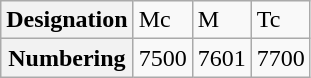<table class="wikitable">
<tr>
<th>Designation</th>
<td>Mc</td>
<td>M</td>
<td>Tc</td>
</tr>
<tr>
<th>Numbering</th>
<td>7500</td>
<td>7601</td>
<td>7700</td>
</tr>
</table>
